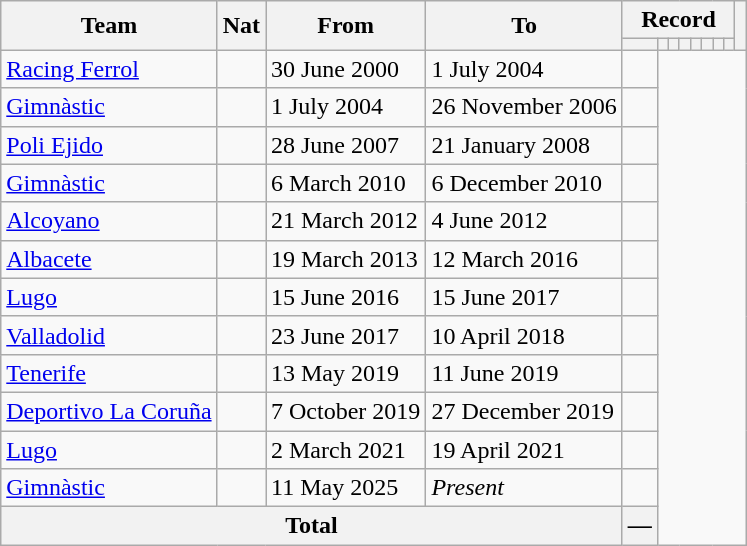<table class="wikitable" style="text-align: center">
<tr>
<th rowspan="2">Team</th>
<th rowspan="2">Nat</th>
<th rowspan="2">From</th>
<th rowspan="2">To</th>
<th colspan="8">Record</th>
<th rowspan=2></th>
</tr>
<tr>
<th></th>
<th></th>
<th></th>
<th></th>
<th></th>
<th></th>
<th></th>
<th></th>
</tr>
<tr>
<td align="left"><a href='#'>Racing Ferrol</a></td>
<td></td>
<td align=left>30 June 2000</td>
<td align=left>1 July 2004<br></td>
<td></td>
</tr>
<tr>
<td align="left"><a href='#'>Gimnàstic</a></td>
<td></td>
<td align=left>1 July 2004</td>
<td align=left>26 November 2006<br></td>
<td></td>
</tr>
<tr>
<td align="left"><a href='#'>Poli Ejido</a></td>
<td></td>
<td align=left>28 June 2007</td>
<td align=left>21 January 2008<br></td>
<td></td>
</tr>
<tr>
<td align="left"><a href='#'>Gimnàstic</a></td>
<td></td>
<td align=left>6 March 2010</td>
<td align=left>6 December 2010<br></td>
<td></td>
</tr>
<tr>
<td align="left"><a href='#'>Alcoyano</a></td>
<td></td>
<td align=left>21 March 2012</td>
<td align=left>4 June 2012<br></td>
<td></td>
</tr>
<tr>
<td align="left"><a href='#'>Albacete</a></td>
<td></td>
<td align=left>19 March 2013</td>
<td align=left>12 March 2016<br></td>
<td></td>
</tr>
<tr>
<td align="left"><a href='#'>Lugo</a></td>
<td></td>
<td align=left>15 June 2016</td>
<td align=left>15 June 2017<br></td>
<td></td>
</tr>
<tr>
<td align="left"><a href='#'>Valladolid</a></td>
<td></td>
<td align=left>23 June 2017</td>
<td align=left>10 April 2018<br></td>
<td></td>
</tr>
<tr>
<td align="left"><a href='#'>Tenerife</a></td>
<td></td>
<td align=left>13 May 2019</td>
<td align=left>11 June 2019<br></td>
<td></td>
</tr>
<tr>
<td align="left"><a href='#'>Deportivo La Coruña</a></td>
<td></td>
<td align=left>7 October 2019</td>
<td align=left>27 December 2019<br></td>
<td></td>
</tr>
<tr>
<td align="left"><a href='#'>Lugo</a></td>
<td></td>
<td align=left>2 March 2021</td>
<td align=left>19 April 2021<br></td>
<td></td>
</tr>
<tr>
<td align="left"><a href='#'>Gimnàstic</a></td>
<td></td>
<td align=left>11 May 2025</td>
<td align=left><em>Present</em><br></td>
<td></td>
</tr>
<tr>
<th colspan="4">Total<br></th>
<th>—</th>
</tr>
</table>
